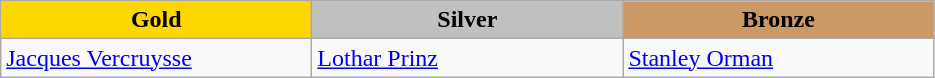<table class="wikitable" style="text-align:left">
<tr align="center">
<td width=200 bgcolor=gold><strong>Gold</strong></td>
<td width=200 bgcolor=silver><strong>Silver</strong></td>
<td width=200 bgcolor=CC9966><strong>Bronze</strong></td>
</tr>
<tr>
<td><a href='#'>Jacques Vercruysse</a><br><em></em></td>
<td><a href='#'>Lothar Prinz</a><br><em></em></td>
<td><a href='#'>Stanley Orman</a><br><em></em></td>
</tr>
</table>
